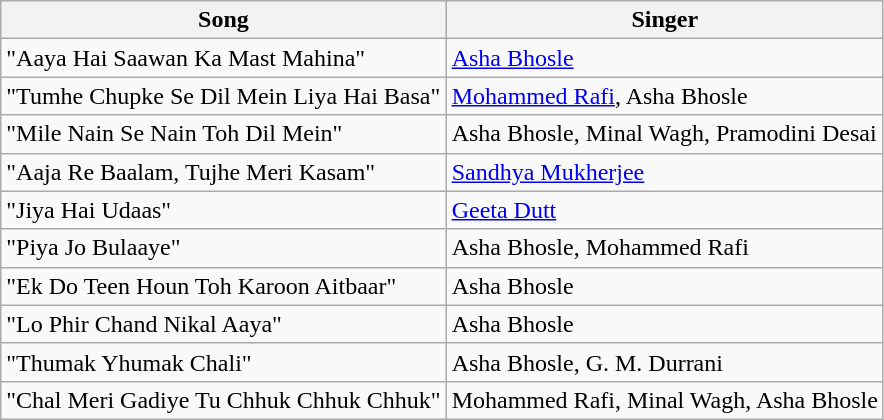<table class="wikitable">
<tr>
<th>Song</th>
<th>Singer</th>
</tr>
<tr>
<td>"Aaya Hai Saawan Ka Mast Mahina"</td>
<td><a href='#'>Asha Bhosle</a></td>
</tr>
<tr>
<td>"Tumhe Chupke Se Dil Mein Liya Hai Basa"</td>
<td><a href='#'>Mohammed Rafi</a>, Asha Bhosle</td>
</tr>
<tr>
<td>"Mile Nain Se Nain Toh Dil Mein"</td>
<td>Asha Bhosle, Minal Wagh, Pramodini Desai</td>
</tr>
<tr>
<td>"Aaja Re Baalam, Tujhe Meri Kasam"</td>
<td><a href='#'>Sandhya Mukherjee</a></td>
</tr>
<tr>
<td>"Jiya Hai Udaas"</td>
<td><a href='#'>Geeta Dutt</a></td>
</tr>
<tr>
<td>"Piya Jo Bulaaye"</td>
<td>Asha Bhosle, Mohammed Rafi</td>
</tr>
<tr>
<td>"Ek Do Teen Houn Toh Karoon Aitbaar"</td>
<td>Asha Bhosle</td>
</tr>
<tr>
<td>"Lo Phir Chand Nikal Aaya"</td>
<td>Asha Bhosle</td>
</tr>
<tr>
<td>"Thumak Yhumak Chali"</td>
<td>Asha Bhosle, G. M. Durrani</td>
</tr>
<tr>
<td>"Chal Meri Gadiye Tu Chhuk Chhuk Chhuk"</td>
<td>Mohammed Rafi, Minal Wagh, Asha Bhosle</td>
</tr>
</table>
